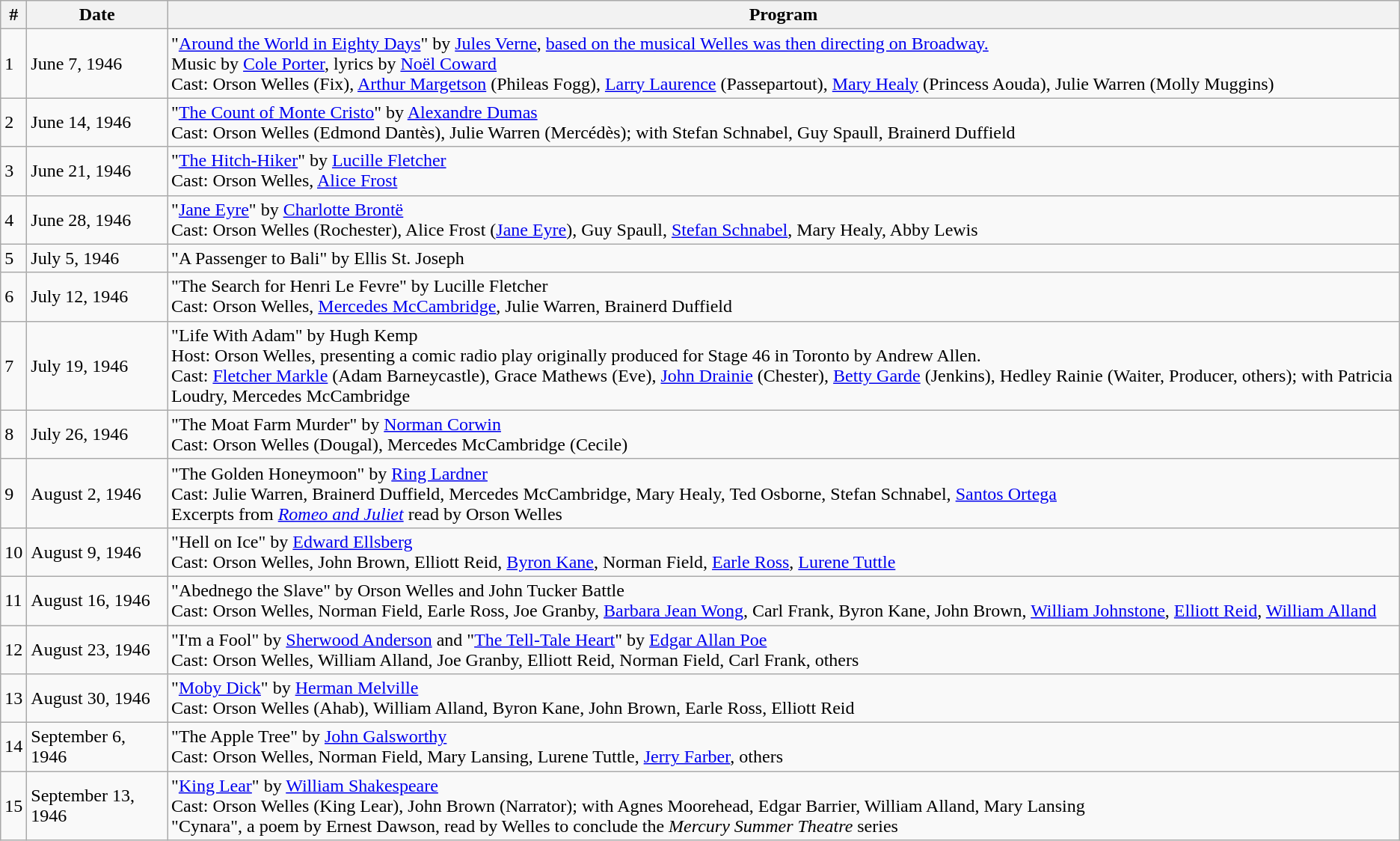<table class="wikitable">
<tr>
<th>#</th>
<th>Date</th>
<th>Program</th>
</tr>
<tr>
<td>1</td>
<td>June 7, 1946</td>
<td>"<a href='#'>Around the World in Eighty Days</a>" by <a href='#'>Jules Verne</a>, <a href='#'>based on the musical Welles was then directing on Broadway.</a><br>Music by <a href='#'>Cole Porter</a>, lyrics by <a href='#'>Noël Coward</a><br>Cast: Orson Welles (Fix), <a href='#'>Arthur Margetson</a> (Phileas Fogg), <a href='#'>Larry Laurence</a> (Passepartout), <a href='#'>Mary Healy</a> (Princess Aouda), Julie Warren (Molly Muggins)</td>
</tr>
<tr>
<td>2</td>
<td>June 14, 1946</td>
<td>"<a href='#'>The Count of Monte Cristo</a>" by <a href='#'>Alexandre Dumas</a><br>Cast: Orson Welles (Edmond Dantès), Julie Warren (Mercédès); with Stefan Schnabel, Guy Spaull, Brainerd Duffield</td>
</tr>
<tr>
<td>3</td>
<td>June 21, 1946</td>
<td>"<a href='#'>The Hitch-Hiker</a>" by <a href='#'>Lucille Fletcher</a><br>Cast: Orson Welles, <a href='#'>Alice Frost</a></td>
</tr>
<tr>
<td>4</td>
<td>June 28, 1946</td>
<td>"<a href='#'>Jane Eyre</a>" by <a href='#'>Charlotte Brontë</a><br>Cast: Orson Welles (Rochester), Alice Frost (<a href='#'>Jane Eyre</a>), Guy Spaull, <a href='#'>Stefan Schnabel</a>, Mary Healy, Abby Lewis</td>
</tr>
<tr>
<td>5</td>
<td>July 5, 1946</td>
<td>"A Passenger to Bali" by Ellis St. Joseph</td>
</tr>
<tr>
<td>6</td>
<td>July 12, 1946</td>
<td>"The Search for Henri Le Fevre" by Lucille Fletcher<br>Cast: Orson Welles, <a href='#'>Mercedes McCambridge</a>, Julie Warren, Brainerd Duffield</td>
</tr>
<tr>
<td>7</td>
<td>July 19, 1946</td>
<td>"Life With Adam" by Hugh Kemp<br>Host: Orson Welles, presenting a comic radio play originally produced for Stage 46 in Toronto by Andrew Allen.<br>Cast: <a href='#'>Fletcher Markle</a> (Adam Barneycastle), Grace Mathews (Eve), <a href='#'>John Drainie</a> (Chester), <a href='#'>Betty Garde</a> (Jenkins), Hedley Rainie (Waiter, Producer, others); with Patricia Loudry, Mercedes McCambridge</td>
</tr>
<tr>
<td>8</td>
<td>July 26, 1946</td>
<td>"The Moat Farm Murder" by <a href='#'>Norman Corwin</a><br>Cast: Orson Welles (Dougal), Mercedes McCambridge (Cecile)</td>
</tr>
<tr>
<td>9</td>
<td>August 2, 1946</td>
<td>"The Golden Honeymoon" by <a href='#'>Ring Lardner</a><br>Cast: Julie Warren, Brainerd Duffield, Mercedes McCambridge, Mary Healy, Ted Osborne, Stefan Schnabel, <a href='#'>Santos Ortega</a><br>Excerpts from <em><a href='#'>Romeo and Juliet</a></em> read by Orson Welles</td>
</tr>
<tr>
<td>10</td>
<td>August 9, 1946</td>
<td>"Hell on Ice" by <a href='#'>Edward Ellsberg</a><br>Cast: Orson Welles, John Brown, Elliott Reid, <a href='#'>Byron Kane</a>, Norman Field, <a href='#'>Earle Ross</a>, <a href='#'>Lurene Tuttle</a></td>
</tr>
<tr>
<td>11</td>
<td>August 16, 1946</td>
<td>"Abednego the Slave" by Orson Welles and John Tucker Battle<br>Cast: Orson Welles, Norman Field, Earle Ross, Joe Granby, <a href='#'>Barbara Jean Wong</a>, Carl Frank, Byron Kane, John Brown, <a href='#'>William Johnstone</a>, <a href='#'>Elliott Reid</a>, <a href='#'>William Alland</a></td>
</tr>
<tr>
<td>12</td>
<td>August 23, 1946</td>
<td>"I'm a Fool" by <a href='#'>Sherwood Anderson</a> and "<a href='#'>The Tell-Tale Heart</a>" by <a href='#'>Edgar Allan Poe</a><br>Cast: Orson Welles, William Alland, Joe Granby, Elliott Reid, Norman Field, Carl Frank, others</td>
</tr>
<tr>
<td>13</td>
<td>August 30, 1946</td>
<td>"<a href='#'>Moby Dick</a>" by <a href='#'>Herman Melville</a><br>Cast: Orson Welles (Ahab), William Alland, Byron Kane, John Brown, Earle Ross, Elliott Reid</td>
</tr>
<tr>
<td>14</td>
<td>September 6, 1946</td>
<td>"The Apple Tree" by <a href='#'>John Galsworthy</a><br>Cast: Orson Welles, Norman Field, Mary Lansing, Lurene Tuttle, <a href='#'>Jerry Farber</a>, others</td>
</tr>
<tr>
<td>15</td>
<td>September 13, 1946</td>
<td>"<a href='#'>King Lear</a>" by <a href='#'>William Shakespeare</a><br>Cast: Orson Welles (King Lear), John Brown (Narrator); with Agnes Moorehead, Edgar Barrier, William Alland, Mary Lansing<br>"Cynara", a poem by Ernest Dawson, read by Welles to conclude the <em>Mercury Summer Theatre</em> series</td>
</tr>
</table>
